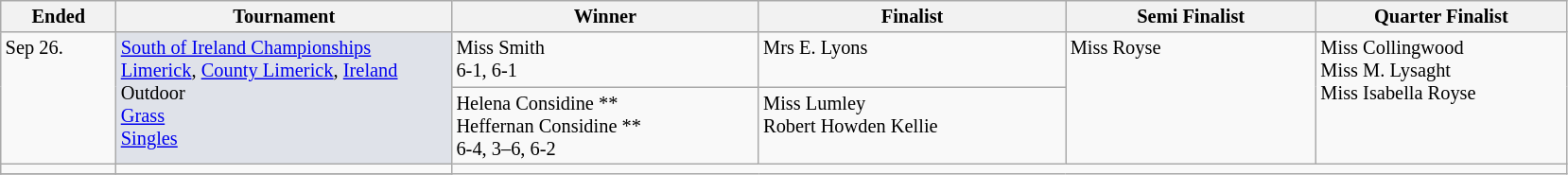<table class="wikitable" style="font-size:85%;">
<tr>
<th width="75">Ended</th>
<th width="230">Tournament</th>
<th width="210">Winner</th>
<th width="210">Finalist</th>
<th width="170">Semi Finalist</th>
<th width="170">Quarter Finalist</th>
</tr>
<tr valign=top>
<td rowspan=2>Sep 26.</td>
<td style="background:#dfe2e9" rowspan=2><a href='#'>South of Ireland Championships</a><br><a href='#'>Limerick</a>, <a href='#'>County Limerick</a>, <a href='#'>Ireland</a><br>Outdoor<br><a href='#'>Grass</a><br><a href='#'>Singles</a></td>
<td> Miss Smith<br>6-1, 6-1</td>
<td> Mrs E. Lyons</td>
<td rowspan=2> Miss Royse</td>
<td rowspan=2> Miss Collingwood<br> Miss M. Lysaght<br> Miss Isabella Royse<br></td>
</tr>
<tr valign=top>
<td> Helena Considine ** <br> Heffernan Considine **<br>6-4, 3–6, 6-2</td>
<td> Miss Lumley <br> Robert Howden Kellie</td>
</tr>
<tr valign=top>
<td></td>
<td></td>
</tr>
<tr valign=top>
</tr>
</table>
